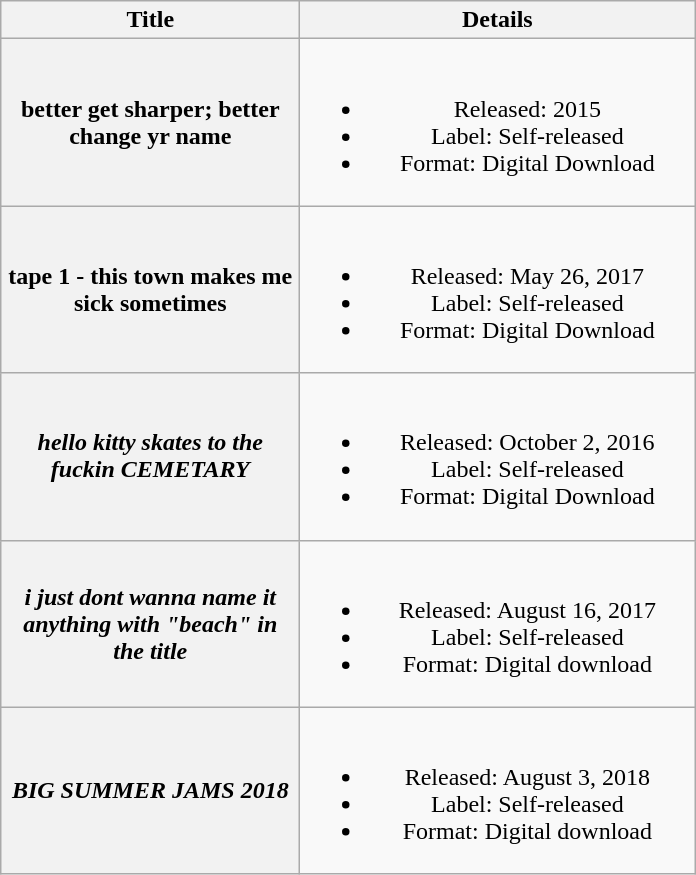<table class="wikitable plainrowheaders" border="1" style="text-align:center;">
<tr>
<th scope="col" style="width:12em;">Title</th>
<th scope="col" style="width:16em;">Details</th>
</tr>
<tr>
<th scope=row>better get sharper; better change yr name</th>
<td><br><ul><li>Released: 2015</li><li>Label: Self-released</li><li>Format: Digital Download</li></ul></td>
</tr>
<tr>
<th scope=row>tape 1 - this town makes me sick sometimes</th>
<td><br><ul><li>Released: May 26, 2017</li><li>Label: Self-released</li><li>Format: Digital Download</li></ul></td>
</tr>
<tr>
<th scope=row><em>hello kitty skates to the fuckin CEMETARY</em></th>
<td><br><ul><li>Released: October 2, 2016</li><li>Label: Self-released</li><li>Format: Digital Download</li></ul></td>
</tr>
<tr>
<th scope="row"><em>i just dont wanna name it anything with "beach" in the title</em></th>
<td><br><ul><li>Released: August 16, 2017</li><li>Label: Self-released</li><li>Format: Digital download</li></ul></td>
</tr>
<tr>
<th scope="row"><em>BIG SUMMER JAMS 2018</em></th>
<td><br><ul><li>Released: August 3, 2018</li><li>Label: Self-released</li><li>Format: Digital download</li></ul></td>
</tr>
</table>
